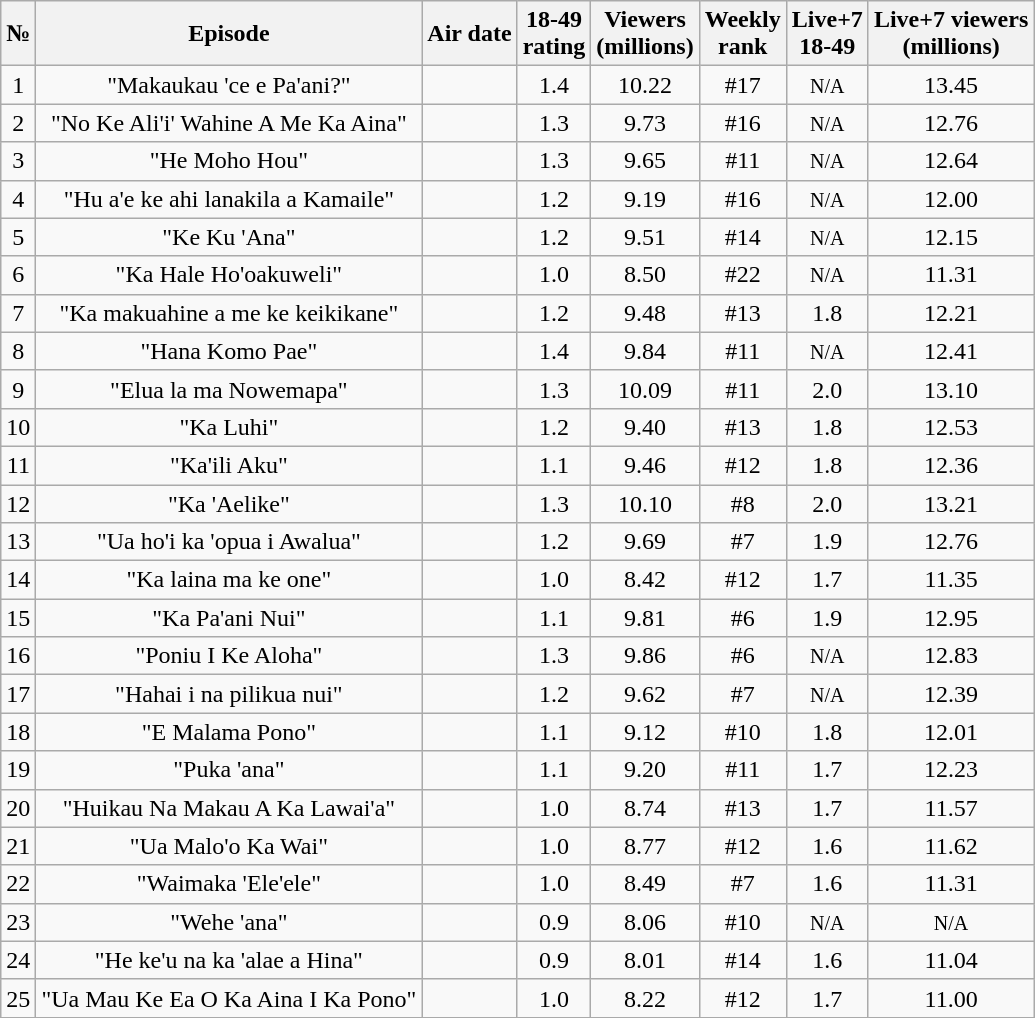<table class="wikitable sortable" style="text-align:center;">
<tr>
<th>№</th>
<th>Episode</th>
<th>Air date</th>
<th>18-49<br>rating</th>
<th>Viewers<br>(millions)</th>
<th>Weekly<br>rank</th>
<th>Live+7<br>18-49</th>
<th>Live+7 viewers<br>(millions)</th>
</tr>
<tr>
<td>1</td>
<td>"Makaukau 'ce e Pa'ani?"</td>
<td></td>
<td>1.4</td>
<td>10.22</td>
<td>#17</td>
<td><span><small>N/A</small></span></td>
<td>13.45</td>
</tr>
<tr>
<td>2</td>
<td>"No Ke Ali'i' Wahine A Me Ka Aina"</td>
<td></td>
<td>1.3</td>
<td>9.73</td>
<td>#16</td>
<td><span><small>N/A</small></span></td>
<td>12.76</td>
</tr>
<tr>
<td>3</td>
<td>"He Moho Hou"</td>
<td></td>
<td>1.3</td>
<td>9.65</td>
<td>#11</td>
<td><span><small>N/A</small></span></td>
<td>12.64</td>
</tr>
<tr>
<td>4</td>
<td>"Hu a'e ke ahi lanakila a Kamaile"</td>
<td></td>
<td>1.2</td>
<td>9.19</td>
<td>#16</td>
<td><span><small>N/A</small></span></td>
<td>12.00</td>
</tr>
<tr>
<td>5</td>
<td>"Ke Ku 'Ana"</td>
<td></td>
<td>1.2</td>
<td>9.51</td>
<td>#14</td>
<td><span><small>N/A</small></span></td>
<td>12.15</td>
</tr>
<tr>
<td>6</td>
<td>"Ka Hale Ho'oakuweli"</td>
<td></td>
<td>1.0</td>
<td>8.50</td>
<td>#22</td>
<td><span><small>N/A</small></span></td>
<td>11.31</td>
</tr>
<tr>
<td>7</td>
<td>"Ka makuahine a me ke keikikane"</td>
<td></td>
<td>1.2</td>
<td>9.48</td>
<td>#13</td>
<td>1.8</td>
<td>12.21</td>
</tr>
<tr>
<td>8</td>
<td>"Hana Komo Pae"</td>
<td></td>
<td>1.4</td>
<td>9.84</td>
<td>#11</td>
<td><span><small>N/A</small></span></td>
<td>12.41</td>
</tr>
<tr>
<td>9</td>
<td>"Elua la ma Nowemapa"</td>
<td></td>
<td>1.3</td>
<td>10.09</td>
<td>#11</td>
<td>2.0</td>
<td>13.10</td>
</tr>
<tr>
<td>10</td>
<td>"Ka Luhi"</td>
<td></td>
<td>1.2</td>
<td>9.40</td>
<td>#13</td>
<td>1.8</td>
<td>12.53</td>
</tr>
<tr>
<td>11</td>
<td>"Ka'ili Aku"</td>
<td></td>
<td>1.1</td>
<td>9.46</td>
<td>#12</td>
<td>1.8</td>
<td>12.36</td>
</tr>
<tr>
<td>12</td>
<td>"Ka 'Aelike"</td>
<td></td>
<td>1.3</td>
<td>10.10</td>
<td>#8</td>
<td>2.0</td>
<td>13.21</td>
</tr>
<tr>
<td>13</td>
<td>"Ua ho'i ka 'opua i Awalua"</td>
<td></td>
<td>1.2</td>
<td>9.69</td>
<td>#7</td>
<td>1.9</td>
<td>12.76</td>
</tr>
<tr>
<td>14</td>
<td>"Ka laina ma ke one"</td>
<td></td>
<td>1.0</td>
<td>8.42</td>
<td>#12</td>
<td>1.7</td>
<td>11.35</td>
</tr>
<tr>
<td>15</td>
<td>"Ka Pa'ani Nui"</td>
<td></td>
<td>1.1</td>
<td>9.81</td>
<td>#6</td>
<td>1.9</td>
<td>12.95</td>
</tr>
<tr>
<td>16</td>
<td>"Poniu I Ke Aloha"</td>
<td></td>
<td>1.3</td>
<td>9.86</td>
<td>#6</td>
<td><span><small>N/A</small></span></td>
<td>12.83</td>
</tr>
<tr>
<td>17</td>
<td>"Hahai i na pilikua nui"</td>
<td></td>
<td>1.2</td>
<td>9.62</td>
<td>#7</td>
<td><span><small>N/A</small></span></td>
<td>12.39</td>
</tr>
<tr>
<td>18</td>
<td>"E Malama Pono"</td>
<td></td>
<td>1.1</td>
<td>9.12</td>
<td>#10</td>
<td>1.8</td>
<td>12.01</td>
</tr>
<tr>
<td>19</td>
<td>"Puka 'ana"</td>
<td></td>
<td>1.1</td>
<td>9.20</td>
<td>#11</td>
<td>1.7</td>
<td>12.23</td>
</tr>
<tr>
<td>20</td>
<td>"Huikau Na Makau A Ka Lawai'a"</td>
<td></td>
<td>1.0</td>
<td>8.74</td>
<td>#13</td>
<td>1.7</td>
<td>11.57</td>
</tr>
<tr>
<td>21</td>
<td>"Ua Malo'o Ka Wai"</td>
<td></td>
<td>1.0</td>
<td>8.77</td>
<td>#12</td>
<td>1.6</td>
<td>11.62</td>
</tr>
<tr>
<td>22</td>
<td>"Waimaka 'Ele'ele"</td>
<td></td>
<td>1.0</td>
<td>8.49</td>
<td>#7</td>
<td>1.6</td>
<td>11.31</td>
</tr>
<tr>
<td>23</td>
<td>"Wehe 'ana"</td>
<td></td>
<td>0.9</td>
<td>8.06</td>
<td>#10</td>
<td><span><small>N/A</small></span></td>
<td><span><small>N/A</small></span></td>
</tr>
<tr>
<td>24</td>
<td>"He ke'u na ka 'alae a Hina"</td>
<td></td>
<td>0.9</td>
<td>8.01</td>
<td>#14</td>
<td>1.6</td>
<td>11.04</td>
</tr>
<tr>
<td>25</td>
<td>"Ua Mau Ke Ea O Ka Aina I Ka Pono"</td>
<td></td>
<td>1.0</td>
<td>8.22</td>
<td>#12</td>
<td>1.7</td>
<td>11.00</td>
</tr>
<tr>
</tr>
</table>
